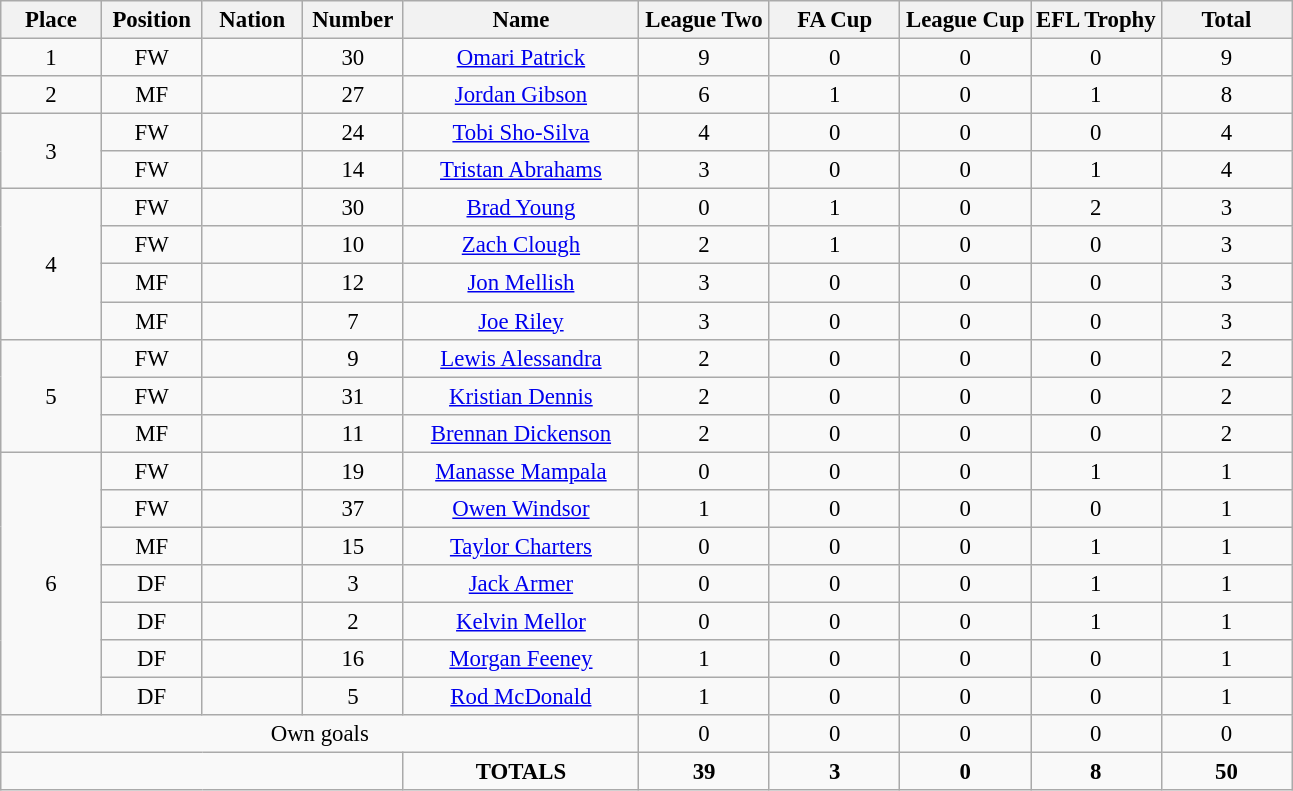<table class="wikitable" style="font-size: 95%; text-align: center;">
<tr>
<th width=60>Place</th>
<th width=60>Position</th>
<th width=60>Nation</th>
<th width=60>Number</th>
<th width=150>Name</th>
<th width=80>League Two</th>
<th width=80>FA Cup</th>
<th width=80>League Cup</th>
<th width=80>EFL Trophy</th>
<th width=80>Total</th>
</tr>
<tr>
<td rowspan=1>1</td>
<td>FW</td>
<td></td>
<td>30</td>
<td><a href='#'>Omari Patrick</a></td>
<td>9</td>
<td>0</td>
<td>0</td>
<td>0</td>
<td>9</td>
</tr>
<tr>
<td rowspan=1>2</td>
<td>MF</td>
<td></td>
<td>27</td>
<td><a href='#'>Jordan Gibson</a></td>
<td>6</td>
<td>1</td>
<td>0</td>
<td>1</td>
<td>8</td>
</tr>
<tr>
<td rowspan=2>3</td>
<td>FW</td>
<td></td>
<td>24</td>
<td><a href='#'>Tobi Sho-Silva</a></td>
<td>4</td>
<td>0</td>
<td>0</td>
<td>0</td>
<td>4</td>
</tr>
<tr>
<td>FW</td>
<td></td>
<td>14</td>
<td><a href='#'>Tristan Abrahams</a></td>
<td>3</td>
<td>0</td>
<td>0</td>
<td>1</td>
<td>4</td>
</tr>
<tr>
<td rowspan=4>4</td>
<td>FW</td>
<td></td>
<td>30</td>
<td><a href='#'>Brad Young</a></td>
<td>0</td>
<td>1</td>
<td>0</td>
<td>2</td>
<td>3</td>
</tr>
<tr>
<td>FW</td>
<td></td>
<td>10</td>
<td><a href='#'>Zach Clough</a></td>
<td>2</td>
<td>1</td>
<td>0</td>
<td>0</td>
<td>3</td>
</tr>
<tr>
<td>MF</td>
<td></td>
<td>12</td>
<td><a href='#'>Jon Mellish</a></td>
<td>3</td>
<td>0</td>
<td>0</td>
<td>0</td>
<td>3</td>
</tr>
<tr>
<td>MF</td>
<td></td>
<td>7</td>
<td><a href='#'>Joe Riley</a></td>
<td>3</td>
<td>0</td>
<td>0</td>
<td>0</td>
<td>3</td>
</tr>
<tr>
<td rowspan=3>5</td>
<td>FW</td>
<td></td>
<td>9</td>
<td><a href='#'>Lewis Alessandra</a></td>
<td>2</td>
<td>0</td>
<td>0</td>
<td>0</td>
<td>2</td>
</tr>
<tr>
<td>FW</td>
<td></td>
<td>31</td>
<td><a href='#'>Kristian Dennis</a></td>
<td>2</td>
<td>0</td>
<td>0</td>
<td>0</td>
<td>2</td>
</tr>
<tr>
<td>MF</td>
<td></td>
<td>11</td>
<td><a href='#'>Brennan Dickenson</a></td>
<td>2</td>
<td>0</td>
<td>0</td>
<td>0</td>
<td>2</td>
</tr>
<tr>
<td rowspan=7>6</td>
<td>FW</td>
<td></td>
<td>19</td>
<td><a href='#'>Manasse Mampala</a></td>
<td>0</td>
<td>0</td>
<td>0</td>
<td>1</td>
<td>1</td>
</tr>
<tr>
<td>FW</td>
<td></td>
<td>37</td>
<td><a href='#'>Owen Windsor</a></td>
<td>1</td>
<td>0</td>
<td>0</td>
<td>0</td>
<td>1</td>
</tr>
<tr>
<td>MF</td>
<td></td>
<td>15</td>
<td><a href='#'>Taylor Charters</a></td>
<td>0</td>
<td>0</td>
<td>0</td>
<td>1</td>
<td>1</td>
</tr>
<tr>
<td>DF</td>
<td></td>
<td>3</td>
<td><a href='#'>Jack Armer</a></td>
<td>0</td>
<td>0</td>
<td>0</td>
<td>1</td>
<td>1</td>
</tr>
<tr>
<td>DF</td>
<td></td>
<td>2</td>
<td><a href='#'>Kelvin Mellor</a></td>
<td>0</td>
<td>0</td>
<td>0</td>
<td>1</td>
<td>1</td>
</tr>
<tr>
<td>DF</td>
<td></td>
<td>16</td>
<td><a href='#'>Morgan Feeney</a></td>
<td>1</td>
<td>0</td>
<td>0</td>
<td>0</td>
<td>1</td>
</tr>
<tr>
<td>DF</td>
<td></td>
<td>5</td>
<td><a href='#'>Rod McDonald</a></td>
<td>1</td>
<td>0</td>
<td>0</td>
<td>0</td>
<td>1</td>
</tr>
<tr>
<td colspan=5>Own goals</td>
<td>0</td>
<td>0</td>
<td>0</td>
<td>0</td>
<td>0</td>
</tr>
<tr>
<td colspan="4"></td>
<td><strong>TOTALS</strong></td>
<td><strong>39</strong></td>
<td><strong>3</strong></td>
<td><strong>0</strong></td>
<td><strong>8</strong></td>
<td><strong>50</strong></td>
</tr>
</table>
